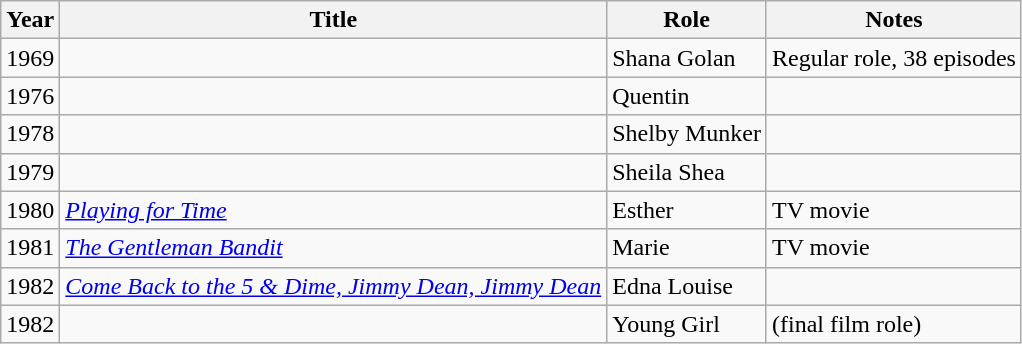<table class="wikitable sortable">
<tr>
<th>Year</th>
<th>Title</th>
<th>Role</th>
<th class="unsortable">Notes</th>
</tr>
<tr>
<td>1969</td>
<td><em></em></td>
<td>Shana Golan</td>
<td>Regular role, 38 episodes</td>
</tr>
<tr>
<td>1976</td>
<td><em></em></td>
<td>Quentin</td>
<td></td>
</tr>
<tr>
<td>1978</td>
<td><em></em></td>
<td>Shelby Munker</td>
<td></td>
</tr>
<tr>
<td>1979</td>
<td><em></em></td>
<td>Sheila Shea</td>
<td></td>
</tr>
<tr>
<td>1980</td>
<td><em><a href='#'>Playing for Time</a></em></td>
<td>Esther</td>
<td>TV movie</td>
</tr>
<tr>
<td>1981</td>
<td><em><a href='#'>The Gentleman Bandit</a></em></td>
<td>Marie</td>
<td>TV movie</td>
</tr>
<tr>
<td>1982</td>
<td><em><a href='#'>Come Back to the 5 & Dime, Jimmy Dean, Jimmy Dean</a></em></td>
<td>Edna Louise</td>
<td></td>
</tr>
<tr>
<td>1982</td>
<td><em></em></td>
<td>Young Girl</td>
<td>(final film role)</td>
</tr>
</table>
